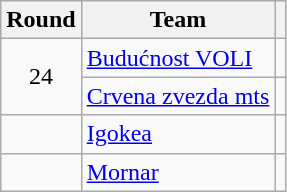<table class="wikitable">
<tr>
<th>Round</th>
<th>Team</th>
<th></th>
</tr>
<tr>
<td rowspan=2 style="text-align:center;">24</td>
<td> <a href='#'>Budućnost VOLI</a></td>
<td></td>
</tr>
<tr>
<td> <a href='#'>Crvena zvezda mts</a></td>
<td></td>
</tr>
<tr>
<td></td>
<td> <a href='#'>Igokea</a></td>
<td></td>
</tr>
<tr>
<td></td>
<td> <a href='#'>Mornar</a></td>
<td></td>
</tr>
</table>
